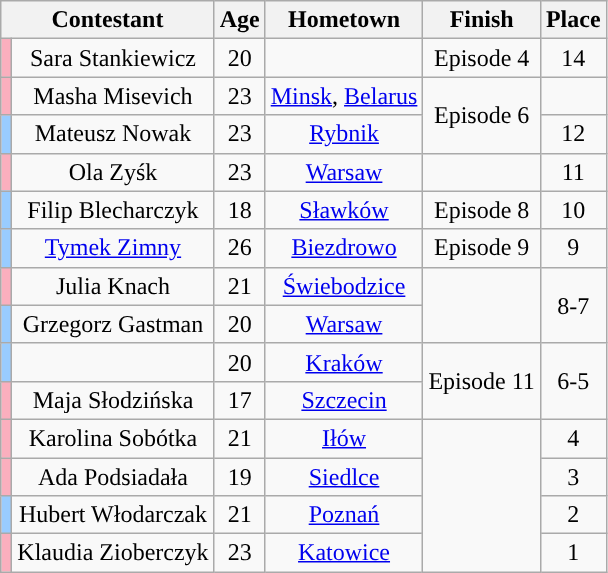<table class="wikitable sortable" style="text-align:center;">
<tr>
<th colspan="2">Contestant</th>
<th>Age</th>
<th>Hometown</th>
<th>Finish</th>
<th>Place</th>
</tr>
<tr>
<td style="background:#faafbe"></td>
<td>Sara Stankiewicz</td>
<td>20</td>
<td></td>
<td>Episode 4</td>
<td>14</td>
</tr>
<tr>
<td style="background:#faafbe"></td>
<td>Masha Misevich</td>
<td>23</td>
<td><a href='#'>Minsk</a>, <a href='#'>Belarus</a></td>
<td rowspan="2">Episode 6</td>
<td></td>
</tr>
<tr>
<td style="background:#9cf;"></td>
<td>Mateusz Nowak</td>
<td>23</td>
<td><a href='#'>Rybnik</a></td>
<td>12</td>
</tr>
<tr>
<td style="background:#faafbe"></td>
<td>Ola Zyśk</td>
<td>23</td>
<td><a href='#'>Warsaw</a></td>
<td></td>
<td>11</td>
</tr>
<tr>
<td style="background:#9cf;"></td>
<td>Filip Blecharczyk</td>
<td>18</td>
<td><a href='#'>Sławków</a></td>
<td>Episode 8</td>
<td>10</td>
</tr>
<tr>
<td style="background:#9cf;"></td>
<td><a href='#'>Tymek Zimny</a></td>
<td>26</td>
<td><a href='#'>Biezdrowo</a></td>
<td>Episode 9</td>
<td>9</td>
</tr>
<tr>
<td style="background:#faafbe"></td>
<td>Julia Knach</td>
<td>21</td>
<td><a href='#'>Świebodzice</a></td>
<td rowspan="2"></td>
<td rowspan="2">8-7</td>
</tr>
<tr>
<td style="background:#9cf;"></td>
<td>Grzegorz Gastman</td>
<td>20</td>
<td><a href='#'>Warsaw</a></td>
</tr>
<tr>
<td style="background:#9cf;"></td>
<td></td>
<td>20</td>
<td><a href='#'>Kraków</a></td>
<td rowspan="2">Episode 11</td>
<td rowspan="2">6-5</td>
</tr>
<tr>
<td style="background:#faafbe"></td>
<td>Maja Słodzińska</td>
<td>17</td>
<td><a href='#'>Szczecin</a></td>
</tr>
<tr>
<td style="background:#faafbe"></td>
<td>Karolina Sobótka</td>
<td>21</td>
<td><a href='#'>Iłów</a></td>
<td rowspan="4"></td>
<td>4</td>
</tr>
<tr>
<td style="background:#faafbe"></td>
<td>Ada Podsiadała</td>
<td>19</td>
<td><a href='#'>Siedlce</a></td>
<td>3</td>
</tr>
<tr>
<td style="background:#9cf;"></td>
<td>Hubert Włodarczak</td>
<td>21</td>
<td><a href='#'>Poznań</a></td>
<td>2</td>
</tr>
<tr>
<td style="background:#faafbe"></td>
<td>Klaudia Zioberczyk</td>
<td>23</td>
<td><a href='#'>Katowice</a></td>
<td>1</td>
</tr>
</table>
